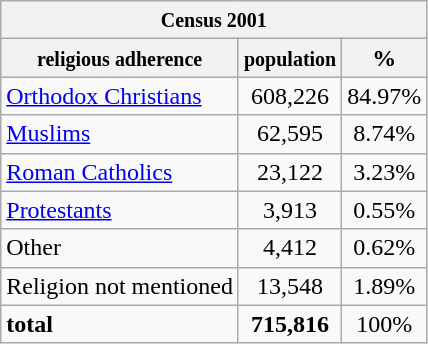<table class="wikitable">
<tr>
<th colspan=3><small>Census 2001</small></th>
</tr>
<tr>
<th><small>religious adherence</small></th>
<th><small>population</small></th>
<th>%</th>
</tr>
<tr>
<td><a href='#'>Orthodox Christians</a></td>
<td align="middle">608,226</td>
<td align="middle">84.97%</td>
</tr>
<tr>
<td><a href='#'>Muslims</a></td>
<td align="middle">62,595</td>
<td align="middle">8.74%</td>
</tr>
<tr>
<td><a href='#'>Roman Catholics</a></td>
<td align="middle">23,122</td>
<td align="middle">3.23%</td>
</tr>
<tr>
<td><a href='#'>Protestants</a></td>
<td align="middle">3,913</td>
<td align="middle">0.55%</td>
</tr>
<tr>
<td>Other</td>
<td align="middle">4,412</td>
<td align="middle">0.62%</td>
</tr>
<tr>
<td>Religion not mentioned</td>
<td align="middle">13,548</td>
<td align="middle">1.89%</td>
</tr>
<tr>
<td><strong>total</strong></td>
<td align="middle"><strong>715,816</strong></td>
<td align="middle">100%</td>
</tr>
</table>
